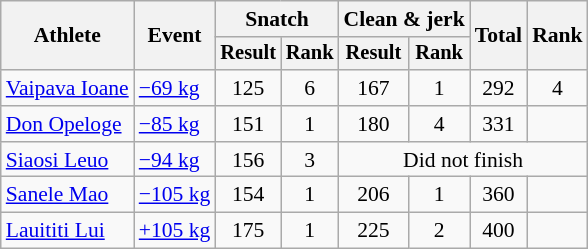<table class="wikitable" style="font-size:90%">
<tr>
<th rowspan=2>Athlete</th>
<th rowspan=2>Event</th>
<th colspan="2">Snatch</th>
<th colspan="2">Clean & jerk</th>
<th rowspan="2">Total</th>
<th rowspan="2">Rank</th>
</tr>
<tr style="font-size:95%">
<th>Result</th>
<th>Rank</th>
<th>Result</th>
<th>Rank</th>
</tr>
<tr align=center>
<td align=left><a href='#'>Vaipava Ioane</a></td>
<td align=left><a href='#'>−69 kg</a></td>
<td>125</td>
<td>6</td>
<td>167</td>
<td>1</td>
<td>292</td>
<td>4</td>
</tr>
<tr align=center>
<td align=left><a href='#'>Don Opeloge</a></td>
<td align=left><a href='#'>−85 kg</a></td>
<td>151</td>
<td>1</td>
<td>180</td>
<td>4</td>
<td>331</td>
<td></td>
</tr>
<tr align=center>
<td align=left><a href='#'>Siaosi Leuo</a></td>
<td align=left><a href='#'>−94 kg</a></td>
<td>156</td>
<td>3</td>
<td colspan=4>Did not finish</td>
</tr>
<tr align=center>
<td align=left><a href='#'>Sanele Mao</a></td>
<td align=left><a href='#'>−105 kg</a></td>
<td>154</td>
<td>1</td>
<td>206</td>
<td>1</td>
<td>360</td>
<td></td>
</tr>
<tr align=center>
<td align=left><a href='#'>Lauititi Lui</a></td>
<td align=left><a href='#'>+105 kg</a></td>
<td>175</td>
<td>1</td>
<td>225</td>
<td>2</td>
<td>400</td>
<td></td>
</tr>
</table>
